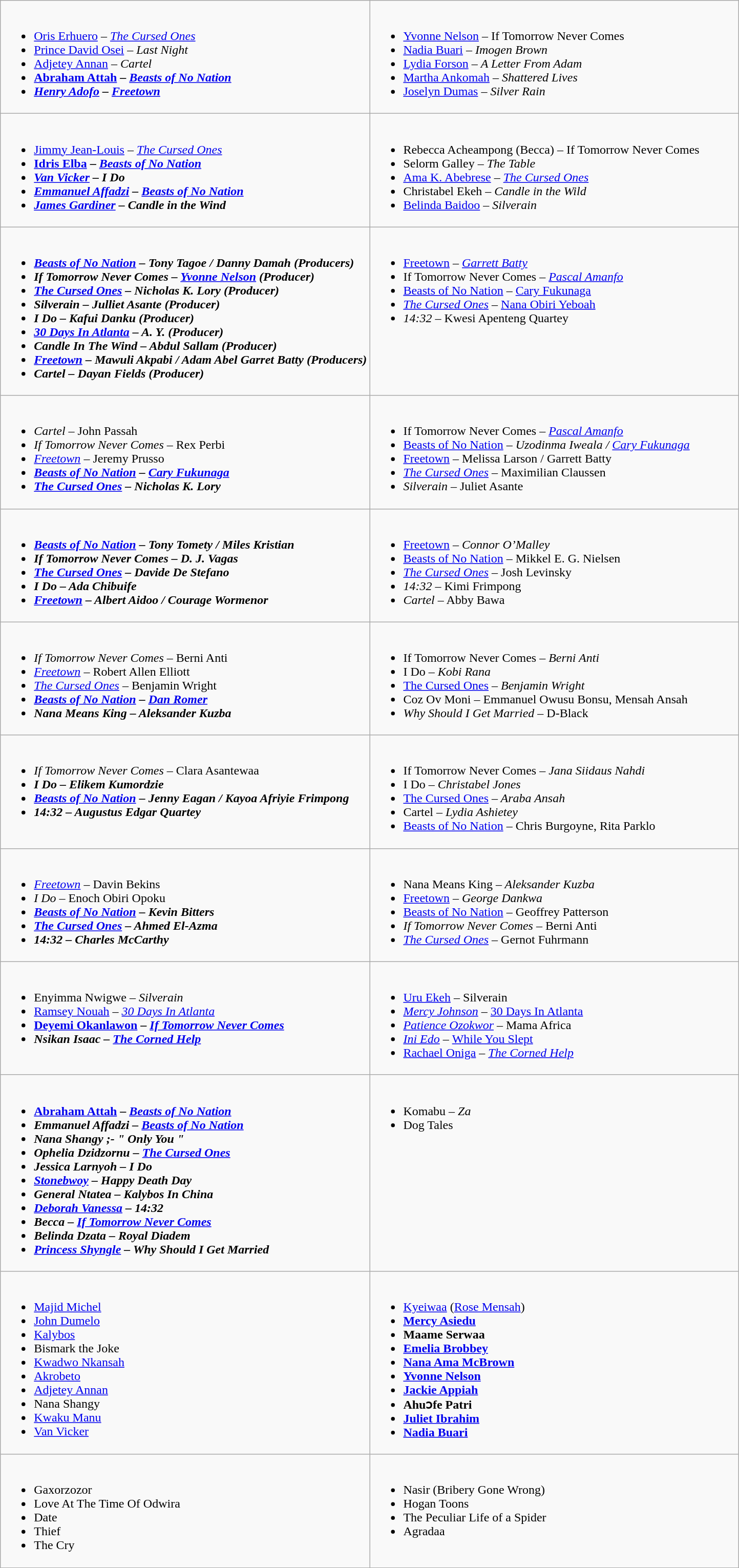<table class=wikitable>
<tr>
<td valign="top" width="50%"><br><ul><li><a href='#'>Oris Erhuero</a> – <em><a href='#'>The Cursed Ones</a></em></li><li><a href='#'>Prince David Osei</a> – <em>Last Night</em></li><li><a href='#'>Adjetey Annan</a> – <em>Cartel</em></li><li><strong><a href='#'>Abraham Attah</a> – <em><a href='#'>Beasts of No Nation</a><strong><em></li><li><a href='#'>Henry Adofo</a> – </em><a href='#'>Freetown</a><em></li></ul></td>
<td valign="top" width="50%"><br><ul><li></strong><a href='#'>Yvonne Nelson</a> – </em>If Tomorrow Never Comes</em></strong></li><li><a href='#'>Nadia Buari</a> – <em>Imogen Brown</em></li><li><a href='#'>Lydia Forson</a> – <em>A Letter From Adam</em></li><li><a href='#'>Martha Ankomah</a> – <em>Shattered Lives</em></li><li><a href='#'>Joselyn Dumas</a> – <em>Silver Rain</em></li></ul></td>
</tr>
<tr>
<td valign="top" width="50%"><br><ul><li><a href='#'>Jimmy Jean-Louis</a> – <em><a href='#'>The Cursed Ones</a></em></li><li><strong><a href='#'>Idris Elba</a> – <em><a href='#'>Beasts of No Nation</a><strong><em></li><li><a href='#'>Van Vicker</a> – </em>I Do<em></li><li><a href='#'>Emmanuel Affadzi</a> – </em><a href='#'>Beasts of No Nation</a><em></li><li><a href='#'>James Gardiner</a> – </em>Candle in the Wind<em></li></ul></td>
<td valign="top" width="50%"><br><ul><li></strong>Rebecca Acheampong (Becca) – </em>If Tomorrow Never Comes</em></strong></li><li>Selorm Galley – <em>The Table</em></li><li><a href='#'>Ama K. Abebrese</a> – <em><a href='#'>The Cursed Ones</a></em></li><li>Christabel Ekeh – <em>Candle in the Wild</em></li><li><a href='#'>Belinda Baidoo</a> – <em>Silverain</em></li></ul></td>
</tr>
<tr>
<td valign="top" width="50%"><br><ul><li><strong><em><a href='#'>Beasts of No Nation</a><em> – Tony Tagoe / Danny Damah (Producers)<strong></li><li></em>If Tomorrow Never Comes<em> – <a href='#'>Yvonne Nelson</a> (Producer)</li><li></em><a href='#'>The Cursed Ones</a><em> – Nicholas K. Lory (Producer)</li><li></em>Silverain<em> – Julliet Asante (Producer)</li><li></em>I Do<em> – Kafui Danku (Producer)</li><li></em><a href='#'>30 Days In Atlanta</a><em> – A. Y. (Producer)</li><li></em>Candle In The Wind<em> – Abdul Sallam (Producer)</li><li></em><a href='#'>Freetown</a><em> – Mawuli Akpabi / Adam Abel Garret Batty (Producers)</li><li></em>Cartel<em> – Dayan Fields (Producer)</li></ul></td>
<td valign="top" width="50%"><br><ul><li></em><a href='#'>Freetown</a><em> – <a href='#'>Garrett Batty</a></li><li></em>If Tomorrow Never Comes<em> – <a href='#'>Pascal Amanfo</a></li><li></em></strong><a href='#'>Beasts of No Nation</a></em> – <a href='#'>Cary Fukunaga</a></strong></li><li><em><a href='#'>The Cursed Ones</a></em> – <a href='#'>Nana Obiri Yeboah</a></li><li><em>14:32</em> – Kwesi Apenteng Quartey</li></ul></td>
</tr>
<tr>
<td valign="top" width="50%"><br><ul><li><em>Cartel</em> – John Passah</li><li><em>If Tomorrow Never Comes</em> – Rex Perbi</li><li><em><a href='#'>Freetown</a></em> – Jeremy Prusso</li><li><strong><em><a href='#'>Beasts of No Nation</a><em> – <a href='#'>Cary Fukunaga</a><strong></li><li></em><a href='#'>The Cursed Ones</a><em> – Nicholas K. Lory</li></ul></td>
<td valign="top" width="50%"><br><ul><li></em>If Tomorrow Never Comes<em> – <a href='#'>Pascal Amanfo</a></li><li></em><a href='#'>Beasts of No Nation</a><em> – Uzodinma Iweala / <a href='#'>Cary Fukunaga</a></li><li></em></strong><a href='#'>Freetown</a></em> – Melissa Larson / Garrett Batty</strong></li><li><em><a href='#'>The Cursed Ones</a></em> – Maximilian Claussen</li><li><em>Silverain</em> – Juliet Asante</li></ul></td>
</tr>
<tr>
<td valign="top" width="50%"><br><ul><li><strong><em><a href='#'>Beasts of No Nation</a><em> – Tony Tomety / Miles Kristian<strong></li><li></em>If Tomorrow Never Comes<em> – D. J. Vagas</li><li></em><a href='#'>The Cursed Ones</a><em> – Davide De Stefano</li><li></em>I Do<em> – Ada Chibuife</li><li></em><a href='#'>Freetown</a><em> – Albert Aidoo / Courage Wormenor</li></ul></td>
<td valign="top" width="50%"><br><ul><li></em><a href='#'>Freetown</a><em> – Connor O’Malley</li><li></em></strong><a href='#'>Beasts of No Nation</a></em> – Mikkel E. G. Nielsen</strong></li><li><em><a href='#'>The Cursed Ones</a></em> – Josh Levinsky</li><li><em>14:32</em> – Kimi Frimpong</li><li><em>Cartel</em> – Abby Bawa</li></ul></td>
</tr>
<tr>
<td valign="top" width="50%"><br><ul><li><em>If Tomorrow Never Comes</em> – Berni Anti</li><li><em><a href='#'>Freetown</a></em> – Robert Allen Elliott</li><li><em><a href='#'>The Cursed Ones</a></em> – Benjamin Wright</li><li><strong><em><a href='#'>Beasts of No Nation</a><em> – <a href='#'>Dan Romer</a><strong></li><li></em>Nana Means King<em> – Aleksander Kuzba</li></ul></td>
<td valign="top" width="50%"><br><ul><li></em>If Tomorrow Never Comes<em> – Berni Anti</li><li></em>I Do<em> – Kobi Rana</li><li></em><a href='#'>The Cursed Ones</a><em> – Benjamin Wright</li><li></em></strong>Coz Ov Moni</em> – Emmanuel Owusu Bonsu, Mensah Ansah</strong></li><li><em>Why Should I Get Married</em> – D-Black</li></ul></td>
</tr>
<tr>
<td valign="top" width="50%"><br><ul><li><em>If Tomorrow Never Comes</em> – Clara Asantewaa</li><li><strong><em>I Do<em> – Elikem Kumordzie<strong></li><li></em><a href='#'>Beasts of No Nation</a><em> – Jenny Eagan / Kayoa Afriyie Frimpong</li><li></em>14:32<em> – Augustus Edgar Quartey</li></ul></td>
<td valign="top" width="50%"><br><ul><li></em>If Tomorrow Never Comes<em> – Jana Siidaus Nahdi</li><li></em>I Do<em> – Christabel Jones</li><li></em><a href='#'>The Cursed Ones</a><em> – Araba Ansah</li><li></em>Cartel<em> – Lydia Ashietey</li><li></em></strong><a href='#'>Beasts of No Nation</a></em> – Chris Burgoyne, Rita Parklo</strong></li></ul></td>
</tr>
<tr>
<td valign="top" width="50%"><br><ul><li><em><a href='#'>Freetown</a></em> – Davin Bekins</li><li><em>I Do</em> – Enoch Obiri Opoku</li><li><strong><em><a href='#'>Beasts of No Nation</a><em> – Kevin Bitters<strong></li><li></em><a href='#'>The Cursed Ones</a><em> – Ahmed El-Azma</li><li></em>14:32<em> – Charles McCarthy</li></ul></td>
<td valign="top" width="50%"><br><ul><li></em>Nana Means King<em> – Aleksander Kuzba</li><li></em><a href='#'>Freetown</a><em> – George Dankwa</li><li></em></strong><a href='#'>Beasts of No Nation</a></em> – Geoffrey Patterson</strong></li><li><em>If Tomorrow Never Comes</em> – Berni Anti</li><li><em><a href='#'>The Cursed Ones</a></em> – Gernot Fuhrmann</li></ul></td>
</tr>
<tr>
<td valign="top" width="50%"><br><ul><li>Enyimma Nwigwe – <em>Silverain</em></li><li><a href='#'>Ramsey Nouah</a> – <em><a href='#'>30 Days In Atlanta</a></em></li><li><strong><a href='#'>Deyemi Okanlawon</a> – <em><a href='#'>If Tomorrow Never Comes</a><strong><em></li><li>Nsikan Isaac – </em><a href='#'>The Corned Help</a><em></li></ul></td>
<td valign="top" width="50%"><br><ul><li><a href='#'>Uru Ekeh</a> – </em>Silverain<em></li><li><a href='#'>Mercy Johnson</a> – </em><a href='#'>30 Days In Atlanta</a><em></li><li><a href='#'>Patience Ozokwor</a> – </em>Mama Africa<em></li><li></strong><a href='#'>Ini Edo</a> – </em><a href='#'>While You Slept</a></em></strong></li><li><a href='#'>Rachael Oniga</a> – <em><a href='#'>The Corned Help</a></em></li></ul></td>
</tr>
<tr>
<td valign="top" width="50%"><br><ul><li><strong><a href='#'>Abraham Attah</a> – <em><a href='#'>Beasts of No Nation</a><strong><em></li><li>Emmanuel Affadzi – </em><a href='#'>Beasts of No Nation</a><em></li><li>Nana Shangy ;- " Only You "</li><li>Ophelia Dzidzornu – </em><a href='#'>The Cursed Ones</a><em></li><li>Jessica Larnyoh – </em>I Do<em></li><li><a href='#'>Stonebwoy</a> – </em>Happy Death Day<em></li><li>General Ntatea – </em>Kalybos In China<em></li><li><a href='#'>Deborah Vanessa</a> – </em>14:32<em></li><li>Becca – </em><a href='#'>If Tomorrow Never Comes</a><em></li><li>Belinda Dzata – </em>Royal Diadem<em></li><li><a href='#'>Princess Shyngle</a> – </em>Why Should I Get Married <em></li></ul></td>
<td valign="top" width="50%"><br><ul><li></em>Komabu<em> – Za</li><li></em>Dog Tales<em></li></ul></td>
</tr>
<tr>
<td valign="top" width="50%"><br><ul><li><a href='#'>Majid Michel</a></li><li><a href='#'>John Dumelo</a></li><li><a href='#'>Kalybos</a></li><li>Bismark the Joke</li><li><a href='#'>Kwadwo Nkansah</a></li><li><a href='#'>Akrobeto</a></li><li><a href='#'>Adjetey Annan</a></li><li>Nana Shangy</li><li><a href='#'>Kwaku Manu</a></li><li><a href='#'>Van Vicker</a></li></ul></td>
<td valign="top" width="50%"><br><ul><li></strong><a href='#'>Kyeiwaa</a> (<a href='#'>Rose Mensah</a>)<strong></li><li><a href='#'>Mercy Asiedu</a></li><li>Maame Serwaa</li><li><a href='#'>Emelia Brobbey</a></li><li><a href='#'>Nana Ama McBrown</a></li><li><a href='#'>Yvonne Nelson</a></li><li><a href='#'>Jackie Appiah</a></li><li>Ahuɔfe Patri</li><li><a href='#'>Juliet Ibrahim</a></li><li><a href='#'>Nadia Buari</a></li></ul></td>
</tr>
<tr>
<td valign="top" width="50%"><br><ul><li></em>Gaxorzozor<em></li><li></em>Love At The Time Of Odwira<em></li><li></em>Date<em></li><li></em>Thief<em></li><li></em>The Cry<em></li></ul></td>
<td valign="top" width="50%"><br><ul><li></em>Nasir (Bribery Gone Wrong)<em></li><li></em>Hogan Toons<em></li><li></em>The Peculiar Life of a Spider<em></li><li></em>Agradaa<em></li></ul></td>
</tr>
<tr>
</tr>
</table>
